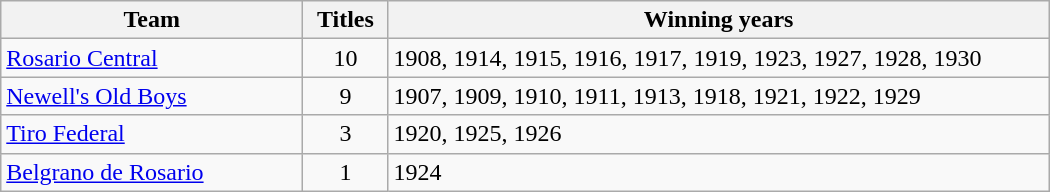<table class="wikitable sortable"  style="text-align:left" width="700">
<tr>
<th width=200px>Team</th>
<th width=50px>Titles</th>
<th width=450px>Winning years</th>
</tr>
<tr>
<td><a href='#'>Rosario Central</a></td>
<td align=center>10</td>
<td>1908, 1914, 1915, 1916, 1917, 1919, 1923, 1927, 1928, 1930</td>
</tr>
<tr>
<td><a href='#'>Newell's Old Boys</a></td>
<td align=center>9</td>
<td>1907, 1909, 1910, 1911, 1913, 1918, 1921, 1922, 1929</td>
</tr>
<tr>
<td><a href='#'>Tiro Federal</a></td>
<td align=center>3</td>
<td>1920, 1925, 1926</td>
</tr>
<tr>
<td><a href='#'>Belgrano de Rosario</a></td>
<td align=center>1</td>
<td>1924</td>
</tr>
</table>
